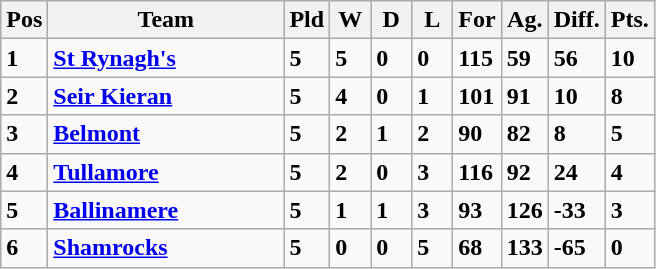<table class="wikitable" style="text-align: centre;">
<tr>
<th width=20>Pos</th>
<th width=150>Team</th>
<th width=20>Pld</th>
<th width=20>W</th>
<th width=20>D</th>
<th width=20>L</th>
<th width=20>For</th>
<th width=20>Ag.</th>
<th width=20>Diff.</th>
<th width=20>Pts.</th>
</tr>
<tr>
<td><strong>1</strong></td>
<td align=left><strong> <a href='#'>St Rynagh's</a> </strong></td>
<td><strong>5</strong></td>
<td><strong>5</strong></td>
<td><strong>0</strong></td>
<td><strong>0</strong></td>
<td><strong>115</strong></td>
<td><strong>59</strong></td>
<td><strong>56</strong></td>
<td><strong>10</strong></td>
</tr>
<tr>
<td><strong>2</strong></td>
<td align=left><strong> <a href='#'>Seir Kieran</a> </strong></td>
<td><strong>5</strong></td>
<td><strong>4</strong></td>
<td><strong>0</strong></td>
<td><strong>1</strong></td>
<td><strong>101</strong></td>
<td><strong>91</strong></td>
<td><strong>10</strong></td>
<td><strong>8</strong></td>
</tr>
<tr>
<td><strong>3</strong></td>
<td align=left><strong> <a href='#'>Belmont</a> </strong></td>
<td><strong>5</strong></td>
<td><strong>2</strong></td>
<td><strong>1</strong></td>
<td><strong>2</strong></td>
<td><strong>90</strong></td>
<td><strong>82</strong></td>
<td><strong>8</strong></td>
<td><strong>5</strong></td>
</tr>
<tr>
<td><strong>4</strong></td>
<td align=left><strong> <a href='#'>Tullamore</a> </strong></td>
<td><strong>5</strong></td>
<td><strong>2</strong></td>
<td><strong>0</strong></td>
<td><strong>3</strong></td>
<td><strong>116</strong></td>
<td><strong>92</strong></td>
<td><strong>24</strong></td>
<td><strong>4</strong></td>
</tr>
<tr>
<td><strong>5</strong></td>
<td align=left><strong> <a href='#'>Ballinamere</a> </strong></td>
<td><strong>5</strong></td>
<td><strong>1</strong></td>
<td><strong>1</strong></td>
<td><strong>3</strong></td>
<td><strong>93</strong></td>
<td><strong>126</strong></td>
<td><strong>-33</strong></td>
<td><strong>3</strong></td>
</tr>
<tr>
<td><strong>6</strong></td>
<td align=left><strong> <a href='#'>Shamrocks</a> </strong></td>
<td><strong>5</strong></td>
<td><strong>0</strong></td>
<td><strong>0</strong></td>
<td><strong>5</strong></td>
<td><strong>68</strong></td>
<td><strong>133</strong></td>
<td><strong>-65</strong></td>
<td><strong>0</strong></td>
</tr>
</table>
